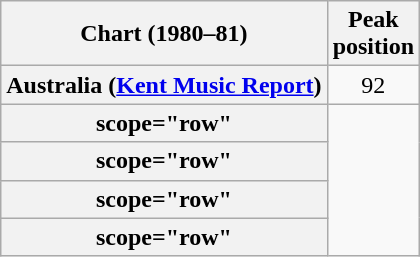<table class="wikitable sortable plainrowheaders" style="text-align:center">
<tr>
<th scope="col">Chart (1980–81)</th>
<th scope="col">Peak<br>position</th>
</tr>
<tr>
<th scope="row">Australia (<a href='#'>Kent Music Report</a>)</th>
<td>92</td>
</tr>
<tr>
<th>scope="row"</th>
</tr>
<tr>
<th>scope="row"</th>
</tr>
<tr>
<th>scope="row"</th>
</tr>
<tr>
<th>scope="row"</th>
</tr>
</table>
